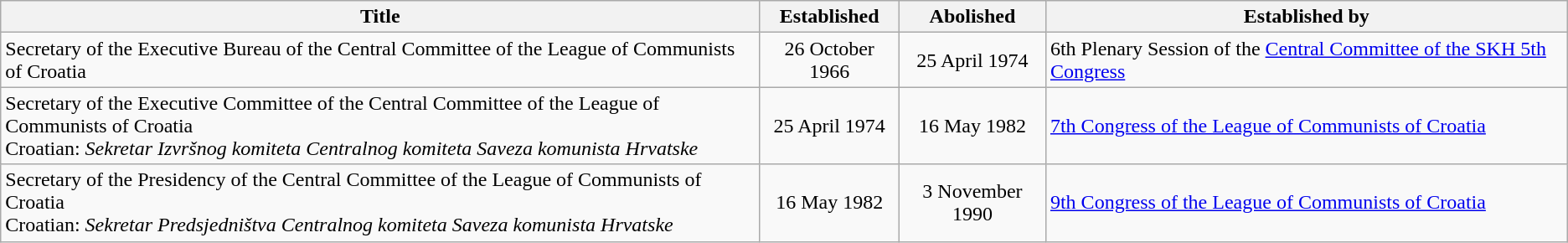<table class="wikitable sortable">
<tr>
<th scope=col>Title</th>
<th scope=col>Established</th>
<th scope=col>Abolished</th>
<th scope=col>Established by</th>
</tr>
<tr>
<td>Secretary of the Executive Bureau of the Central Committee of the League of Communists of Croatia<br></td>
<td align="center">26 October 1966</td>
<td align="center">25 April 1974</td>
<td>6th Plenary Session of the <a href='#'>Central Committee of the SKH 5th Congress</a></td>
</tr>
<tr>
<td>Secretary of the Executive Committee of the Central Committee of the League of Communists of Croatia<br>Croatian: <em>Sekretar Izvršnog komiteta Centralnog komiteta Saveza komunista Hrvatske</em></td>
<td align="center">25 April 1974</td>
<td align="center">16 May 1982</td>
<td><a href='#'>7th Congress of the League of Communists of Croatia</a></td>
</tr>
<tr>
<td>Secretary of the Presidency of the Central Committee of the League of Communists of Croatia<br>Croatian: <em>Sekretar Predsjedništva Centralnog komiteta Saveza komunista Hrvatske</em></td>
<td align="center">16 May 1982</td>
<td align="center">3 November 1990</td>
<td><a href='#'>9th Congress of the League of Communists of Croatia</a></td>
</tr>
</table>
